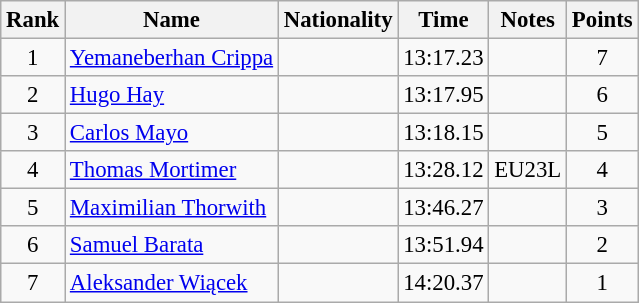<table class="wikitable sortable" style="text-align:center; font-size:95%">
<tr>
<th>Rank</th>
<th>Name</th>
<th>Nationality</th>
<th>Time</th>
<th>Notes</th>
<th>Points</th>
</tr>
<tr>
<td>1</td>
<td align=left><a href='#'>Yemaneberhan Crippa</a></td>
<td align=left></td>
<td>13:17.23</td>
<td></td>
<td>7</td>
</tr>
<tr>
<td>2</td>
<td align=left><a href='#'>Hugo Hay</a></td>
<td align=left></td>
<td>13:17.95</td>
<td></td>
<td>6</td>
</tr>
<tr>
<td>3</td>
<td align=left><a href='#'>Carlos Mayo</a></td>
<td align=left></td>
<td>13:18.15</td>
<td></td>
<td>5</td>
</tr>
<tr>
<td>4</td>
<td align=left><a href='#'>Thomas Mortimer</a></td>
<td align=left></td>
<td>13:28.12</td>
<td>EU23L</td>
<td>4</td>
</tr>
<tr>
<td>5</td>
<td align=left><a href='#'>Maximilian Thorwith</a></td>
<td align=left></td>
<td>13:46.27</td>
<td></td>
<td>3</td>
</tr>
<tr>
<td>6</td>
<td align=left><a href='#'>Samuel Barata</a></td>
<td align=left></td>
<td>13:51.94</td>
<td></td>
<td>2</td>
</tr>
<tr>
<td>7</td>
<td align=left><a href='#'>Aleksander Wiącek</a></td>
<td align=left></td>
<td>14:20.37</td>
<td></td>
<td>1</td>
</tr>
</table>
